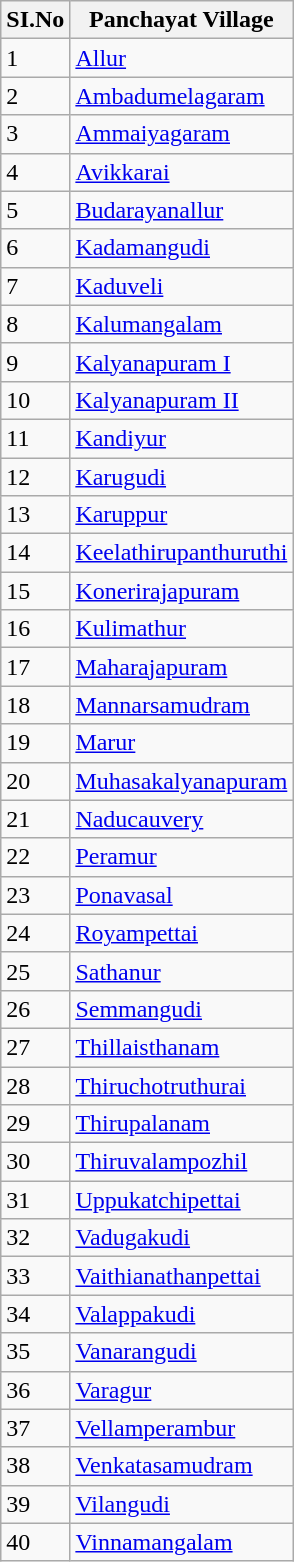<table class="wikitable sortable">
<tr>
<th>SI.No</th>
<th>Panchayat Village</th>
</tr>
<tr>
<td>1</td>
<td><a href='#'>Allur</a></td>
</tr>
<tr>
<td>2</td>
<td><a href='#'>Ambadumelagaram</a></td>
</tr>
<tr>
<td>3</td>
<td><a href='#'>Ammaiyagaram</a></td>
</tr>
<tr>
<td>4</td>
<td><a href='#'>Avikkarai</a></td>
</tr>
<tr>
<td>5</td>
<td><a href='#'>Budarayanallur</a></td>
</tr>
<tr>
<td>6</td>
<td><a href='#'>Kadamangudi</a></td>
</tr>
<tr>
<td>7</td>
<td><a href='#'>Kaduveli</a></td>
</tr>
<tr>
<td>8</td>
<td><a href='#'>Kalumangalam</a></td>
</tr>
<tr>
<td>9</td>
<td><a href='#'>Kalyanapuram I</a></td>
</tr>
<tr>
<td>10</td>
<td><a href='#'>Kalyanapuram II</a></td>
</tr>
<tr>
<td>11</td>
<td><a href='#'>Kandiyur</a></td>
</tr>
<tr>
<td>12</td>
<td><a href='#'>Karugudi</a></td>
</tr>
<tr>
<td>13</td>
<td><a href='#'>Karuppur</a></td>
</tr>
<tr>
<td>14</td>
<td><a href='#'>Keelathirupanthuruthi</a></td>
</tr>
<tr>
<td>15</td>
<td><a href='#'>Konerirajapuram</a></td>
</tr>
<tr>
<td>16</td>
<td><a href='#'>Kulimathur</a></td>
</tr>
<tr>
<td>17</td>
<td><a href='#'>Maharajapuram</a></td>
</tr>
<tr>
<td>18</td>
<td><a href='#'>Mannarsamudram</a></td>
</tr>
<tr>
<td>19</td>
<td><a href='#'>Marur</a></td>
</tr>
<tr>
<td>20</td>
<td><a href='#'>Muhasakalyanapuram</a></td>
</tr>
<tr>
<td>21</td>
<td><a href='#'>Naducauvery</a></td>
</tr>
<tr>
<td>22</td>
<td><a href='#'>Peramur</a></td>
</tr>
<tr>
<td>23</td>
<td><a href='#'>Ponavasal</a></td>
</tr>
<tr>
<td>24</td>
<td><a href='#'>Royampettai</a></td>
</tr>
<tr>
<td>25</td>
<td><a href='#'>Sathanur</a></td>
</tr>
<tr>
<td>26</td>
<td><a href='#'>Semmangudi</a></td>
</tr>
<tr>
<td>27</td>
<td><a href='#'>Thillaisthanam</a></td>
</tr>
<tr>
<td>28</td>
<td><a href='#'>Thiruchotruthurai</a></td>
</tr>
<tr>
<td>29</td>
<td><a href='#'>Thirupalanam</a></td>
</tr>
<tr>
<td>30</td>
<td><a href='#'>Thiruvalampozhil</a></td>
</tr>
<tr>
<td>31</td>
<td><a href='#'>Uppukatchipettai</a></td>
</tr>
<tr>
<td>32</td>
<td><a href='#'>Vadugakudi</a></td>
</tr>
<tr>
<td>33</td>
<td><a href='#'>Vaithianathanpettai</a></td>
</tr>
<tr>
<td>34</td>
<td><a href='#'>Valappakudi</a></td>
</tr>
<tr>
<td>35</td>
<td><a href='#'>Vanarangudi</a></td>
</tr>
<tr>
<td>36</td>
<td><a href='#'>Varagur</a></td>
</tr>
<tr>
<td>37</td>
<td><a href='#'>Vellamperambur</a></td>
</tr>
<tr>
<td>38</td>
<td><a href='#'>Venkatasamudram</a></td>
</tr>
<tr>
<td>39</td>
<td><a href='#'>Vilangudi</a></td>
</tr>
<tr>
<td>40</td>
<td><a href='#'>Vinnamangalam</a></td>
</tr>
</table>
